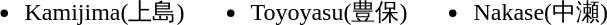<table>
<tr valign="top">
<td><br><ul><li>Kamijima(上島)</li></ul></td>
<td><br><ul><li>Toyoyasu(豊保)</li></ul></td>
<td><br><ul><li>Nakase(中瀬)</li></ul></td>
<td></td>
</tr>
</table>
